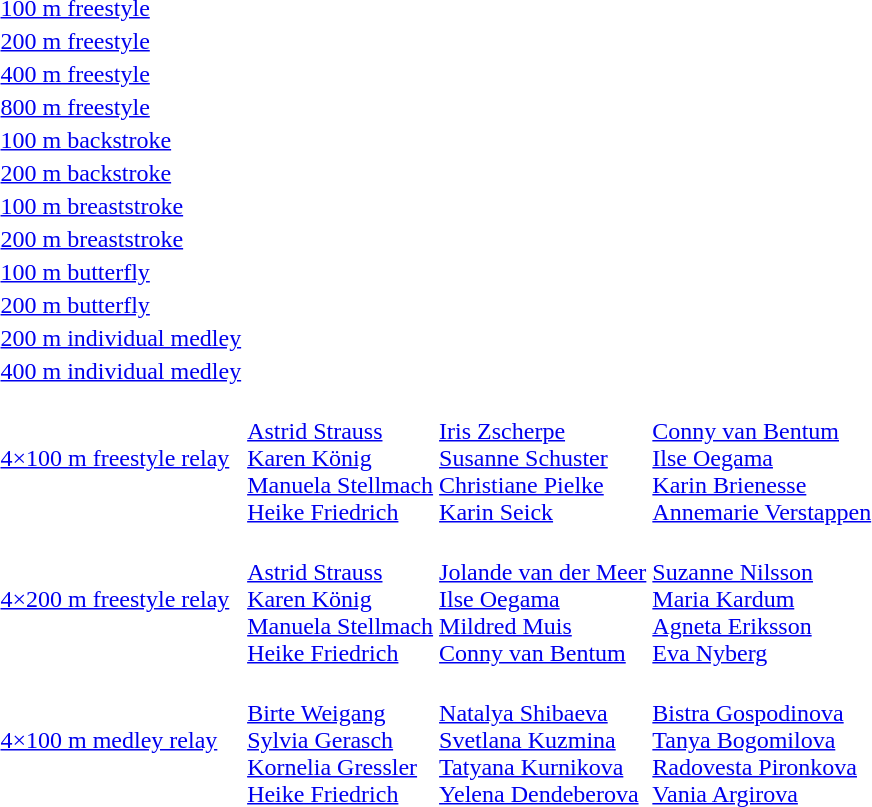<table>
<tr>
<td><a href='#'>100 m freestyle</a></td>
<td></td>
<td></td>
<td></td>
</tr>
<tr>
<td><a href='#'>200 m freestyle</a></td>
<td></td>
<td></td>
<td></td>
</tr>
<tr>
<td><a href='#'>400 m freestyle</a></td>
<td></td>
<td></td>
<td></td>
</tr>
<tr>
<td><a href='#'>800 m freestyle</a></td>
<td></td>
<td></td>
<td></td>
</tr>
<tr>
<td><a href='#'>100 m backstroke</a></td>
<td></td>
<td></td>
<td></td>
</tr>
<tr>
<td><a href='#'>200 m backstroke</a></td>
<td></td>
<td></td>
<td></td>
</tr>
<tr>
<td><a href='#'>100 m breaststroke</a></td>
<td></td>
<td></td>
<td></td>
</tr>
<tr>
<td><a href='#'>200 m breaststroke</a></td>
<td></td>
<td></td>
<td></td>
</tr>
<tr>
<td><a href='#'>100 m butterfly</a></td>
<td></td>
<td></td>
<td></td>
</tr>
<tr>
<td><a href='#'>200 m butterfly</a></td>
<td></td>
<td></td>
<td></td>
</tr>
<tr>
<td><a href='#'>200 m individual medley</a></td>
<td></td>
<td></td>
<td></td>
</tr>
<tr>
<td><a href='#'>400 m individual medley</a></td>
<td></td>
<td></td>
<td></td>
</tr>
<tr>
<td><a href='#'>4×100 m freestyle relay</a></td>
<td><br><a href='#'>Astrid Strauss</a><br><a href='#'>Karen König</a><br><a href='#'>Manuela Stellmach</a><br><a href='#'>Heike Friedrich</a></td>
<td><br><a href='#'>Iris Zscherpe</a><br><a href='#'>Susanne Schuster</a><br><a href='#'>Christiane Pielke</a><br><a href='#'>Karin Seick</a></td>
<td><br><a href='#'>Conny van Bentum</a><br><a href='#'>Ilse Oegama</a><br><a href='#'>Karin Brienesse</a><br><a href='#'>Annemarie Verstappen</a></td>
</tr>
<tr>
<td><a href='#'>4×200 m freestyle relay</a></td>
<td><br><a href='#'>Astrid Strauss</a><br><a href='#'>Karen König</a><br><a href='#'>Manuela Stellmach</a><br><a href='#'>Heike Friedrich</a></td>
<td><br><a href='#'>Jolande van der Meer</a><br><a href='#'>Ilse Oegama</a><br><a href='#'>Mildred Muis</a><br><a href='#'>Conny van Bentum</a></td>
<td><br><a href='#'>Suzanne Nilsson</a><br><a href='#'>Maria Kardum</a><br><a href='#'>Agneta Eriksson</a><br><a href='#'>Eva Nyberg</a></td>
</tr>
<tr>
<td><a href='#'>4×100 m medley relay</a></td>
<td><br><a href='#'>Birte Weigang</a><br><a href='#'>Sylvia Gerasch</a><br><a href='#'>Kornelia Gressler</a><br><a href='#'>Heike Friedrich</a></td>
<td><br><a href='#'>Natalya Shibaeva</a><br><a href='#'>Svetlana Kuzmina</a><br><a href='#'>Tatyana Kurnikova</a><br><a href='#'>Yelena Dendeberova</a></td>
<td><br><a href='#'>Bistra Gospodinova</a><br><a href='#'>Tanya Bogomilova</a><br><a href='#'>Radovesta Pironkova</a><br><a href='#'>Vania Argirova</a></td>
</tr>
</table>
